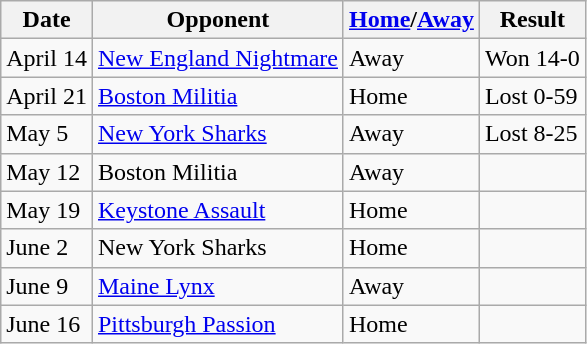<table class="wikitable">
<tr>
<th>Date</th>
<th>Opponent</th>
<th><a href='#'>Home</a>/<a href='#'>Away</a></th>
<th>Result</th>
</tr>
<tr>
<td>April 14</td>
<td><a href='#'>New England Nightmare</a></td>
<td>Away</td>
<td>Won 14-0</td>
</tr>
<tr>
<td>April 21</td>
<td><a href='#'>Boston Militia</a></td>
<td>Home</td>
<td>Lost 0-59</td>
</tr>
<tr>
<td>May 5</td>
<td><a href='#'>New York Sharks</a></td>
<td>Away</td>
<td>Lost 8-25</td>
</tr>
<tr>
<td>May 12</td>
<td>Boston Militia</td>
<td>Away</td>
<td></td>
</tr>
<tr>
<td>May 19</td>
<td><a href='#'>Keystone Assault</a></td>
<td>Home</td>
<td></td>
</tr>
<tr>
<td>June 2</td>
<td>New York Sharks</td>
<td>Home</td>
<td></td>
</tr>
<tr>
<td>June 9</td>
<td><a href='#'>Maine Lynx</a></td>
<td>Away</td>
<td></td>
</tr>
<tr>
<td>June 16</td>
<td><a href='#'>Pittsburgh Passion</a></td>
<td>Home</td>
<td></td>
</tr>
</table>
